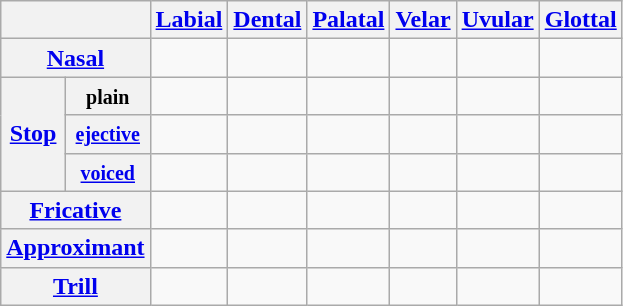<table class=wikitable style="text-align:center;">
<tr>
<th colspan=2></th>
<th><a href='#'>Labial</a></th>
<th><a href='#'>Dental</a></th>
<th><a href='#'>Palatal</a></th>
<th><a href='#'>Velar</a></th>
<th><a href='#'>Uvular</a></th>
<th><a href='#'>Glottal</a></th>
</tr>
<tr>
<th colspan=2><a href='#'>Nasal</a></th>
<td></td>
<td></td>
<td></td>
<td></td>
<td></td>
<td></td>
</tr>
<tr>
<th rowspan=3><a href='#'>Stop</a></th>
<th><small>plain</small></th>
<td></td>
<td></td>
<td></td>
<td></td>
<td></td>
<td></td>
</tr>
<tr>
<th><small><a href='#'>ejective</a></small></th>
<td></td>
<td></td>
<td></td>
<td></td>
<td></td>
<td></td>
</tr>
<tr>
<th><small><a href='#'>voiced</a></small></th>
<td></td>
<td></td>
<td></td>
<td></td>
<td></td>
<td></td>
</tr>
<tr>
<th colspan=2><a href='#'>Fricative</a></th>
<td></td>
<td></td>
<td></td>
<td></td>
<td></td>
<td></td>
</tr>
<tr>
<th colspan=2><a href='#'>Approximant</a></th>
<td></td>
<td></td>
<td></td>
<td></td>
<td></td>
<td></td>
</tr>
<tr>
<th colspan=2><a href='#'>Trill</a></th>
<td></td>
<td></td>
<td></td>
<td></td>
<td></td>
<td></td>
</tr>
</table>
